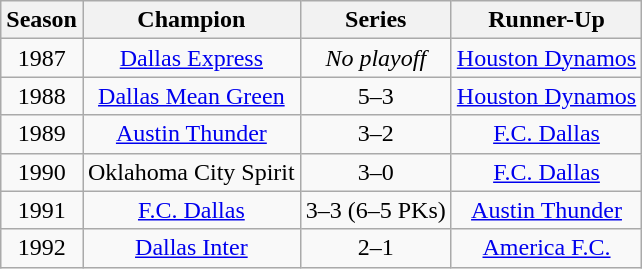<table class="wikitable" style="text-align: center;">
<tr>
<th>Season</th>
<th>Champion</th>
<th>Series</th>
<th>Runner-Up</th>
</tr>
<tr>
<td>1987</td>
<td><a href='#'>Dallas Express</a></td>
<td><em>No playoff</em></td>
<td><a href='#'>Houston Dynamos</a></td>
</tr>
<tr>
<td>1988</td>
<td><a href='#'>Dallas Mean Green</a></td>
<td>5–3</td>
<td><a href='#'>Houston Dynamos</a></td>
</tr>
<tr>
<td>1989</td>
<td><a href='#'>Austin Thunder</a></td>
<td>3–2</td>
<td><a href='#'>F.C. Dallas</a></td>
</tr>
<tr>
<td>1990</td>
<td>Oklahoma City Spirit</td>
<td>3–0</td>
<td><a href='#'>F.C. Dallas</a></td>
</tr>
<tr>
<td>1991</td>
<td><a href='#'>F.C. Dallas</a></td>
<td>3–3 (6–5 PKs)</td>
<td><a href='#'>Austin Thunder</a></td>
</tr>
<tr>
<td>1992</td>
<td><a href='#'>Dallas Inter</a></td>
<td>2–1</td>
<td><a href='#'>America F.C.</a></td>
</tr>
</table>
